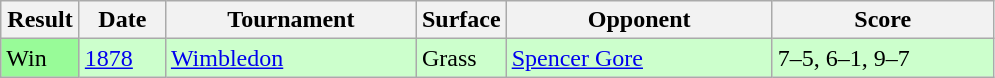<table class="wikitable">
<tr>
<th style="width:45px">Result</th>
<th style="width:50px">Date</th>
<th style="width:160px">Tournament</th>
<th style="width:50px">Surface</th>
<th style="width:170px">Opponent</th>
<th style="width:140px" class="unsortable">Score</th>
</tr>
<tr style="background:#cfc;">
<td style="background:#98fb98;">Win</td>
<td><a href='#'>1878</a></td>
<td><a href='#'>Wimbledon</a></td>
<td>Grass</td>
<td> <a href='#'>Spencer Gore</a></td>
<td>7–5, 6–1, 9–7</td>
</tr>
</table>
